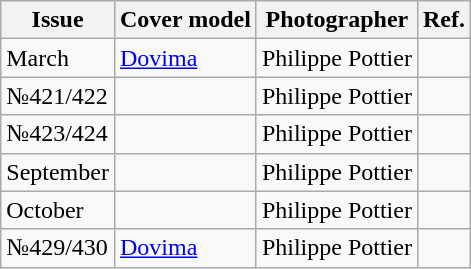<table class="wikitable">
<tr>
<th>Issue</th>
<th>Cover model</th>
<th>Photographer</th>
<th>Ref.</th>
</tr>
<tr>
<td>March</td>
<td><a href='#'>Dovima</a></td>
<td>Philippe Pottier</td>
<td></td>
</tr>
<tr>
<td>№421/422</td>
<td></td>
<td>Philippe Pottier</td>
<td></td>
</tr>
<tr>
<td>№423/424</td>
<td></td>
<td>Philippe Pottier</td>
<td></td>
</tr>
<tr>
<td>September</td>
<td></td>
<td>Philippe Pottier</td>
<td></td>
</tr>
<tr>
<td>October</td>
<td></td>
<td>Philippe Pottier</td>
<td></td>
</tr>
<tr>
<td>№429/430</td>
<td><a href='#'>Dovima</a></td>
<td>Philippe Pottier</td>
<td></td>
</tr>
</table>
